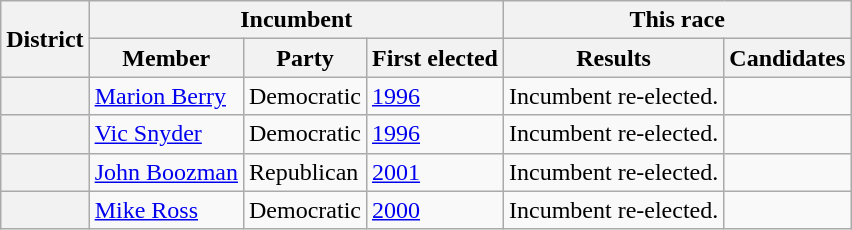<table class=wikitable>
<tr>
<th rowspan=2>District</th>
<th colspan=3>Incumbent</th>
<th colspan=2>This race</th>
</tr>
<tr>
<th>Member</th>
<th>Party</th>
<th>First elected</th>
<th>Results</th>
<th>Candidates</th>
</tr>
<tr>
<th></th>
<td><a href='#'>Marion Berry</a></td>
<td>Democratic</td>
<td><a href='#'>1996</a></td>
<td>Incumbent re-elected.</td>
<td nowrap></td>
</tr>
<tr>
<th></th>
<td><a href='#'>Vic Snyder</a></td>
<td>Democratic</td>
<td><a href='#'>1996</a></td>
<td>Incumbent re-elected.</td>
<td nowrap></td>
</tr>
<tr>
<th></th>
<td><a href='#'>John Boozman</a></td>
<td>Republican</td>
<td><a href='#'>2001</a></td>
<td>Incumbent re-elected.</td>
<td nowrap></td>
</tr>
<tr>
<th></th>
<td><a href='#'>Mike Ross</a></td>
<td>Democratic</td>
<td><a href='#'>2000</a></td>
<td>Incumbent re-elected.</td>
<td nowrap></td>
</tr>
</table>
